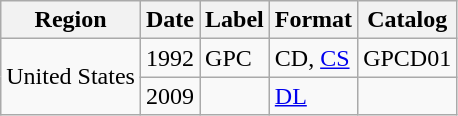<table class="wikitable">
<tr>
<th>Region</th>
<th>Date</th>
<th>Label</th>
<th>Format</th>
<th>Catalog</th>
</tr>
<tr>
<td rowspan="2">United States</td>
<td>1992</td>
<td>GPC</td>
<td>CD, <a href='#'>CS</a></td>
<td>GPCD01</td>
</tr>
<tr>
<td>2009</td>
<td></td>
<td><a href='#'>DL</a></td>
<td></td>
</tr>
</table>
